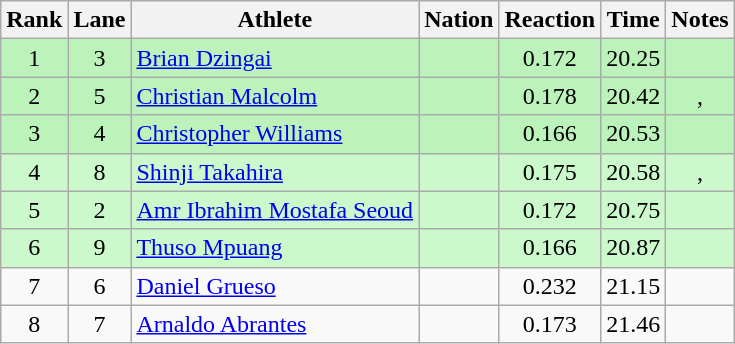<table class="wikitable sortable" style="text-align:center">
<tr>
<th>Rank</th>
<th>Lane</th>
<th>Athlete</th>
<th>Nation</th>
<th>Reaction</th>
<th>Time</th>
<th>Notes</th>
</tr>
<tr bgcolor=bbf3bb>
<td>1</td>
<td>3</td>
<td align=left><a href='#'>Brian Dzingai</a></td>
<td align=left></td>
<td>0.172</td>
<td>20.25</td>
<td></td>
</tr>
<tr bgcolor=bbf3bb>
<td>2</td>
<td>5</td>
<td align=left><a href='#'>Christian Malcolm</a></td>
<td align=left></td>
<td>0.178</td>
<td>20.42</td>
<td>, </td>
</tr>
<tr bgcolor=bbf3bb>
<td>3</td>
<td>4</td>
<td align=left><a href='#'>Christopher Williams</a></td>
<td align=left></td>
<td>0.166</td>
<td>20.53</td>
<td></td>
</tr>
<tr bgcolor=ccf9cc>
<td>4</td>
<td>8</td>
<td align=left><a href='#'>Shinji Takahira</a></td>
<td align=left></td>
<td>0.175</td>
<td>20.58</td>
<td>, </td>
</tr>
<tr bgcolor=ccf9cc>
<td>5</td>
<td>2</td>
<td align=left><a href='#'>Amr Ibrahim Mostafa Seoud</a></td>
<td align=left></td>
<td>0.172</td>
<td>20.75</td>
<td></td>
</tr>
<tr bgcolor=ccf9cc>
<td>6</td>
<td>9</td>
<td align=left><a href='#'>Thuso Mpuang</a></td>
<td align=left></td>
<td>0.166</td>
<td>20.87</td>
<td></td>
</tr>
<tr>
<td>7</td>
<td>6</td>
<td align=left><a href='#'>Daniel Grueso</a></td>
<td align=left></td>
<td>0.232</td>
<td>21.15</td>
<td></td>
</tr>
<tr>
<td>8</td>
<td>7</td>
<td align=left><a href='#'>Arnaldo Abrantes</a></td>
<td align=left></td>
<td>0.173</td>
<td>21.46</td>
<td></td>
</tr>
</table>
